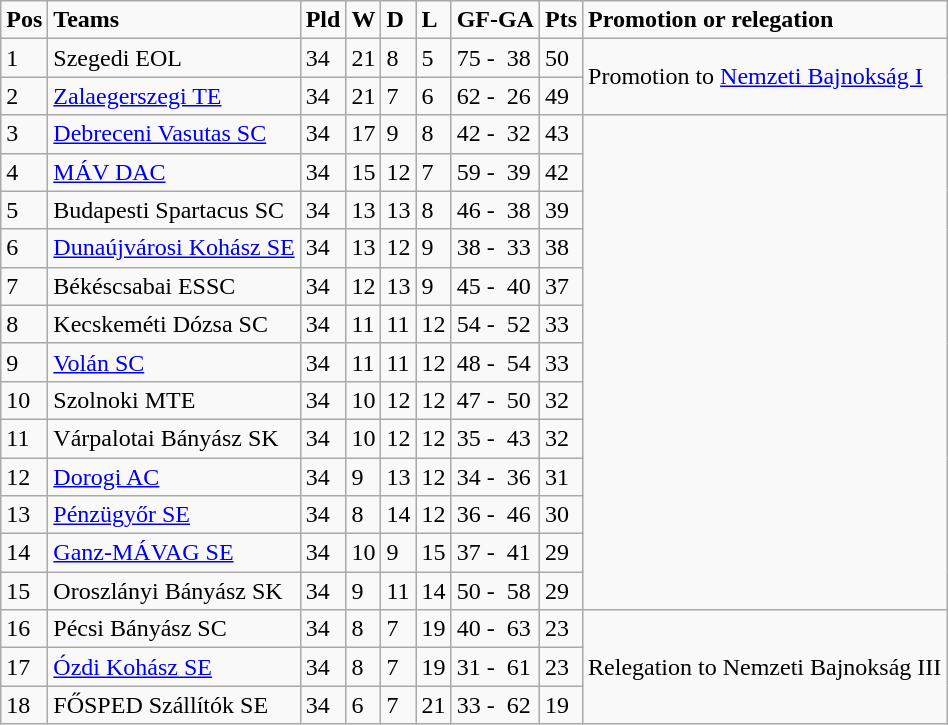<table class="wikitable">
<tr>
<td><strong>Pos</strong></td>
<td><strong>Teams</strong></td>
<td><strong>Pld</strong></td>
<td><strong>W</strong></td>
<td><strong>D</strong></td>
<td><strong>L</strong></td>
<td><strong>GF-GA</strong></td>
<td><strong>Pts</strong></td>
<td><strong>Promotion or relegation</strong></td>
</tr>
<tr>
<td>1</td>
<td>Szegedi EOL</td>
<td>34</td>
<td>21</td>
<td>8</td>
<td>5</td>
<td>75 -  38</td>
<td>50</td>
<td rowspan="2">Promotion to <a href='#'>Nemzeti Bajnokság I</a></td>
</tr>
<tr>
<td>2</td>
<td><a href='#'>Zalaegerszegi TE</a></td>
<td>34</td>
<td>21</td>
<td>7</td>
<td>6</td>
<td>62 -  26</td>
<td>49</td>
</tr>
<tr>
<td>3</td>
<td><a href='#'>Debreceni Vasutas SC</a></td>
<td>34</td>
<td>17</td>
<td>9</td>
<td>8</td>
<td>42 -  32</td>
<td>43</td>
<td rowspan="13"></td>
</tr>
<tr>
<td>4</td>
<td><a href='#'>MÁV DAC</a></td>
<td>34</td>
<td>15</td>
<td>12</td>
<td>7</td>
<td>59 -  39</td>
<td>42</td>
</tr>
<tr>
<td>5</td>
<td>Budapesti Spartacus SC</td>
<td>34</td>
<td>13</td>
<td>13</td>
<td>8</td>
<td>46 -  38</td>
<td>39</td>
</tr>
<tr>
<td>6</td>
<td><a href='#'>Dunaújvárosi Kohász SE</a></td>
<td>34</td>
<td>13</td>
<td>12</td>
<td>9</td>
<td>38 -  33</td>
<td>38</td>
</tr>
<tr>
<td>7</td>
<td>Békéscsabai ESSC</td>
<td>34</td>
<td>12</td>
<td>13</td>
<td>9</td>
<td>45 -  40</td>
<td>37</td>
</tr>
<tr>
<td>8</td>
<td>Kecskeméti Dózsa SC</td>
<td>34</td>
<td>11</td>
<td>11</td>
<td>12</td>
<td>54 -  52</td>
<td>33</td>
</tr>
<tr>
<td>9</td>
<td><a href='#'>Volán SC</a></td>
<td>34</td>
<td>11</td>
<td>11</td>
<td>12</td>
<td>48 -  54</td>
<td>33</td>
</tr>
<tr>
<td>10</td>
<td>Szolnoki MTE</td>
<td>34</td>
<td>10</td>
<td>12</td>
<td>12</td>
<td>47 -  50</td>
<td>32</td>
</tr>
<tr>
<td>11</td>
<td>Várpalotai Bányász SK</td>
<td>34</td>
<td>10</td>
<td>12</td>
<td>12</td>
<td>35 -  43</td>
<td>32</td>
</tr>
<tr>
<td>12</td>
<td><a href='#'>Dorogi AC</a></td>
<td>34</td>
<td>9</td>
<td>13</td>
<td>12</td>
<td>34 -  36</td>
<td>31</td>
</tr>
<tr>
<td>13</td>
<td><a href='#'>Pénzügyőr SE</a></td>
<td>34</td>
<td>8</td>
<td>14</td>
<td>12</td>
<td>36 -  46</td>
<td>30</td>
</tr>
<tr>
<td>14</td>
<td><a href='#'>Ganz-MÁVAG SE</a></td>
<td>34</td>
<td>10</td>
<td>9</td>
<td>15</td>
<td>37 -  41</td>
<td>29</td>
</tr>
<tr>
<td>15</td>
<td>Oroszlányi Bányász SK</td>
<td>34</td>
<td>9</td>
<td>11</td>
<td>14</td>
<td>50 -  58</td>
<td>29</td>
</tr>
<tr>
<td>16</td>
<td>Pécsi Bányász SC</td>
<td>34</td>
<td>8</td>
<td>7</td>
<td>19</td>
<td>40 -  63</td>
<td>23</td>
<td rowspan="3">Relegation to Nemzeti Bajnokság III</td>
</tr>
<tr>
<td>17</td>
<td><a href='#'>Ózdi Kohász SE</a></td>
<td>34</td>
<td>8</td>
<td>7</td>
<td>19</td>
<td>31 -  61</td>
<td>23</td>
</tr>
<tr>
<td>18</td>
<td>FŐSPED Szállítók SE</td>
<td>34</td>
<td>6</td>
<td>7</td>
<td>21</td>
<td>33 -  62</td>
<td>19</td>
</tr>
</table>
